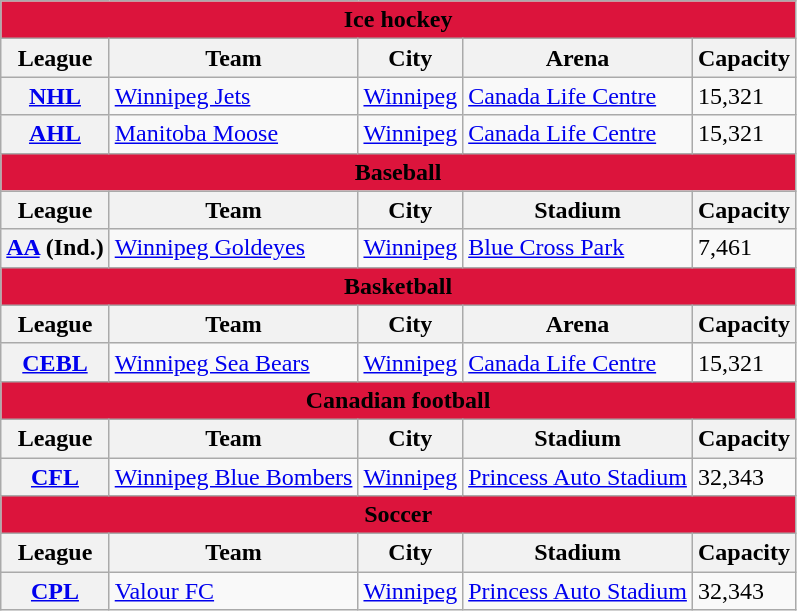<table class="wikitable" style="width:auto">
<tr>
<td bgcolor="#DC143C" align="center" colspan="6"><strong><span>Ice hockey</span></strong></td>
</tr>
<tr>
<th>League</th>
<th>Team</th>
<th>City</th>
<th>Arena</th>
<th>Capacity</th>
</tr>
<tr>
<th rowspan="1"><a href='#'>NHL</a></th>
<td><a href='#'>Winnipeg Jets</a></td>
<td><a href='#'>Winnipeg</a></td>
<td><a href='#'>Canada Life Centre</a></td>
<td>15,321</td>
</tr>
<tr>
<th rowspan="1"><a href='#'>AHL</a></th>
<td><a href='#'>Manitoba Moose</a></td>
<td><a href='#'>Winnipeg</a></td>
<td><a href='#'>Canada Life Centre</a></td>
<td>15,321</td>
</tr>
<tr>
<td bgcolor="#DC143C" align="center" colspan="6"><strong><span>Baseball</span></strong></td>
</tr>
<tr>
<th>League</th>
<th>Team</th>
<th>City</th>
<th>Stadium</th>
<th>Capacity</th>
</tr>
<tr>
<th rowspan="1"><a href='#'>AA</a> (Ind.)</th>
<td><a href='#'>Winnipeg Goldeyes</a></td>
<td><a href='#'>Winnipeg</a></td>
<td><a href='#'>Blue Cross Park</a></td>
<td>7,461</td>
</tr>
<tr>
<td bgcolor="#DC143C" align="center" colspan="6"><strong><span>Basketball</span></strong></td>
</tr>
<tr>
<th>League</th>
<th>Team</th>
<th>City</th>
<th>Arena</th>
<th>Capacity</th>
</tr>
<tr>
<th rowspan="1"><a href='#'>CEBL</a></th>
<td><a href='#'>Winnipeg Sea Bears</a></td>
<td><a href='#'>Winnipeg</a></td>
<td><a href='#'>Canada Life Centre</a></td>
<td>15,321</td>
</tr>
<tr>
<td bgcolor="#DC143C" align="center" colspan="6"><strong><span>Canadian football</span></strong></td>
</tr>
<tr>
<th>League</th>
<th>Team</th>
<th>City</th>
<th>Stadium</th>
<th>Capacity</th>
</tr>
<tr>
<th rowspan="1"><a href='#'>CFL</a></th>
<td><a href='#'>Winnipeg Blue Bombers</a></td>
<td><a href='#'>Winnipeg</a></td>
<td><a href='#'>Princess Auto Stadium</a></td>
<td>32,343</td>
</tr>
<tr>
<td bgcolor="#DC143C" align="center" colspan="6"><strong><span>Soccer</span></strong></td>
</tr>
<tr>
<th>League</th>
<th>Team</th>
<th>City</th>
<th>Stadium</th>
<th>Capacity</th>
</tr>
<tr>
<th rowspan="1"><a href='#'>CPL</a></th>
<td><a href='#'>Valour FC</a></td>
<td><a href='#'>Winnipeg</a></td>
<td><a href='#'>Princess Auto Stadium</a></td>
<td>32,343</td>
</tr>
</table>
